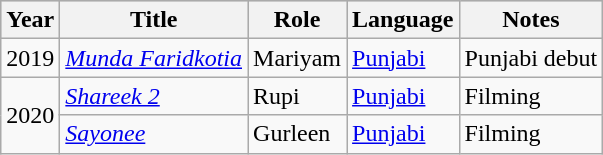<table class="wikitable sortable plainrowheaders">
<tr style="background:#ccc; text-align:center;">
<th scope="col">Year</th>
<th scope="col">Title</th>
<th scope="col">Role</th>
<th scope="col">Language</th>
<th scope="col" class="unsortable">Notes</th>
</tr>
<tr>
<td>2019</td>
<td><em><a href='#'>Munda Faridkotia</a></em></td>
<td>Mariyam</td>
<td><a href='#'>Punjabi</a></td>
<td>Punjabi debut</td>
</tr>
<tr>
<td rowspan="2">2020</td>
<td><em><a href='#'>Shareek 2</a></em></td>
<td>Rupi</td>
<td><a href='#'>Punjabi</a></td>
<td>Filming</td>
</tr>
<tr>
<td><em><a href='#'>Sayonee</a></em></td>
<td>Gurleen</td>
<td><a href='#'>Punjabi</a></td>
<td>Filming</td>
</tr>
</table>
